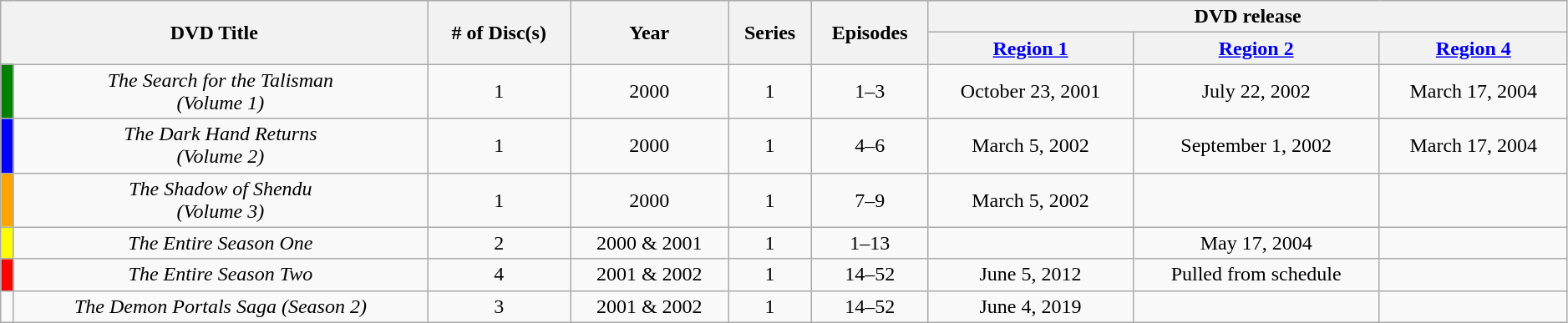<table class="wikitable" width="99%" style="left: 0 auto; text-align: center;">
<tr>
<th colspan="2" rowspan="2">DVD Title</th>
<th rowspan="2"># of Disc(s)</th>
<th rowspan="2">Year</th>
<th rowspan="2">Series</th>
<th rowspan="2">Episodes</th>
<th colspan="3">DVD release</th>
</tr>
<tr>
<th><a href='#'>Region 1</a></th>
<th><a href='#'>Region 2</a></th>
<th><a href='#'>Region 4</a></th>
</tr>
<tr>
<td bgcolor="green"></td>
<td><em>The Search for the Talisman <br>(Volume 1)</em></td>
<td>1</td>
<td>2000</td>
<td>1</td>
<td>1–3</td>
<td>October 23, 2001</td>
<td>July 22, 2002</td>
<td>March 17, 2004</td>
</tr>
<tr>
<td bgcolor="blue"></td>
<td><em>The Dark Hand Returns <br>(Volume 2)</em></td>
<td>1</td>
<td>2000</td>
<td>1</td>
<td>4–6</td>
<td>March 5, 2002</td>
<td>September 1, 2002</td>
<td>March 17, 2004</td>
</tr>
<tr>
<td bgcolor="orange"></td>
<td><em>The Shadow of Shendu<br>(Volume 3)</em></td>
<td>1</td>
<td>2000</td>
<td>1</td>
<td>7–9</td>
<td>March 5, 2002</td>
<td></td>
<td></td>
</tr>
<tr>
<td bgcolor="yellow"></td>
<td><em>The Entire Season One</em></td>
<td>2</td>
<td>2000 & 2001</td>
<td>1</td>
<td>1–13</td>
<td></td>
<td>May 17, 2004</td>
<td></td>
</tr>
<tr>
<td bgcolor="red"></td>
<td><em>The Entire Season Two</em></td>
<td>4</td>
<td>2001 & 2002</td>
<td>1</td>
<td>14–52</td>
<td>June 5, 2012</td>
<td>Pulled from schedule</td>
</tr>
<tr>
<td></td>
<td><em>The Demon Portals Saga (Season 2)</em></td>
<td>3</td>
<td>2001 & 2002</td>
<td>1</td>
<td>14–52</td>
<td>June 4, 2019</td>
<td></td>
<td></td>
</tr>
</table>
